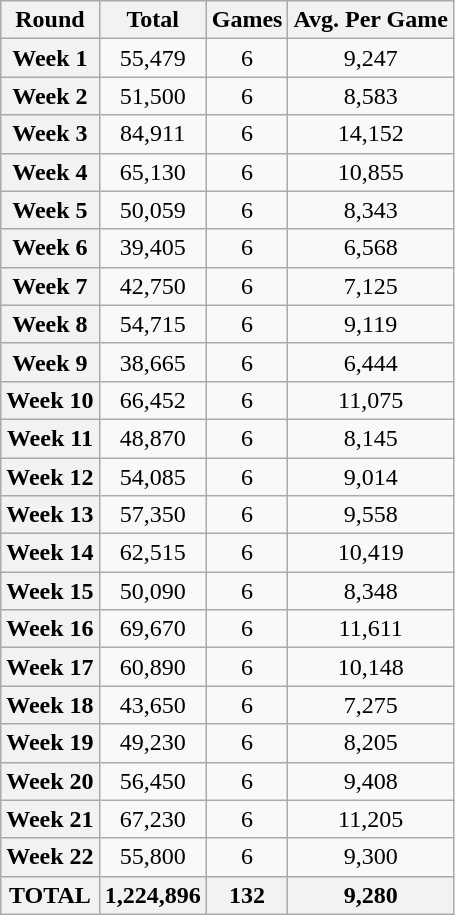<table class="wikitable plainrowheaders sortable" style="text-align:center;">
<tr>
<th>Round</th>
<th>Total</th>
<th>Games</th>
<th>Avg. Per Game</th>
</tr>
<tr>
<th scope='row'>Week 1</th>
<td>55,479</td>
<td>6</td>
<td>9,247</td>
</tr>
<tr>
<th scope='row'>Week 2</th>
<td>51,500</td>
<td>6</td>
<td>8,583</td>
</tr>
<tr>
<th scope='row'>Week 3</th>
<td>84,911</td>
<td>6</td>
<td>14,152</td>
</tr>
<tr>
<th scope='row'>Week 4</th>
<td>65,130</td>
<td>6</td>
<td>10,855</td>
</tr>
<tr>
<th scope='row'>Week 5</th>
<td>50,059</td>
<td>6</td>
<td>8,343</td>
</tr>
<tr>
<th scope='row'>Week 6</th>
<td>39,405</td>
<td>6</td>
<td>6,568</td>
</tr>
<tr>
<th scope='row'>Week 7</th>
<td>42,750</td>
<td>6</td>
<td>7,125</td>
</tr>
<tr>
<th scope='row'>Week 8</th>
<td>54,715</td>
<td>6</td>
<td>9,119</td>
</tr>
<tr>
<th scope='row'>Week 9</th>
<td>38,665</td>
<td>6</td>
<td>6,444</td>
</tr>
<tr>
<th scope='row'>Week 10</th>
<td>66,452</td>
<td>6</td>
<td>11,075</td>
</tr>
<tr>
<th scope='row'>Week 11</th>
<td>48,870</td>
<td>6</td>
<td>8,145</td>
</tr>
<tr>
<th scope='row'>Week 12</th>
<td>54,085</td>
<td>6</td>
<td>9,014</td>
</tr>
<tr>
<th scope='row'>Week 13</th>
<td>57,350</td>
<td>6</td>
<td>9,558</td>
</tr>
<tr>
<th scope='row'>Week 14</th>
<td>62,515</td>
<td>6</td>
<td>10,419</td>
</tr>
<tr>
<th scope='row'>Week 15</th>
<td>50,090</td>
<td>6</td>
<td>8,348</td>
</tr>
<tr>
<th scope='row'>Week 16</th>
<td>69,670</td>
<td>6</td>
<td>11,611</td>
</tr>
<tr>
<th scope='row'>Week 17</th>
<td>60,890</td>
<td>6</td>
<td>10,148</td>
</tr>
<tr>
<th scope='row'>Week 18</th>
<td>43,650</td>
<td>6</td>
<td>7,275</td>
</tr>
<tr>
<th scope='row'>Week 19</th>
<td>49,230</td>
<td>6</td>
<td>8,205</td>
</tr>
<tr>
<th scope='row'>Week 20</th>
<td>56,450</td>
<td>6</td>
<td>9,408</td>
</tr>
<tr>
<th scope='row'>Week 21</th>
<td>67,230</td>
<td>6</td>
<td>11,205</td>
</tr>
<tr>
<th scope='row'>Week 22</th>
<td>55,800</td>
<td>6</td>
<td>9,300</td>
</tr>
<tr>
<th>TOTAL</th>
<th>1,224,896</th>
<th>132</th>
<th>9,280</th>
</tr>
</table>
